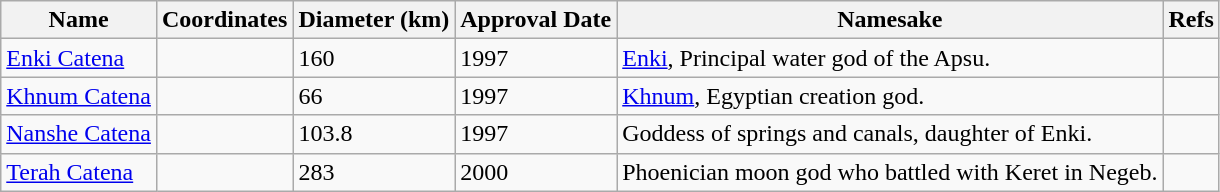<table class="wikitable">
<tr>
<th>Name</th>
<th>Coordinates</th>
<th>Diameter (km)</th>
<th>Approval Date</th>
<th>Namesake</th>
<th>Refs</th>
</tr>
<tr>
<td><a href='#'>Enki Catena</a></td>
<td></td>
<td>160</td>
<td>1997</td>
<td><a href='#'>Enki</a>, Principal water god of the Apsu.</td>
<td></td>
</tr>
<tr>
<td><a href='#'>Khnum Catena</a></td>
<td></td>
<td>66</td>
<td>1997</td>
<td><a href='#'>Khnum</a>, Egyptian creation god.</td>
<td></td>
</tr>
<tr>
<td><a href='#'>Nanshe Catena</a></td>
<td></td>
<td>103.8</td>
<td>1997</td>
<td>Goddess of springs and canals, daughter of Enki.</td>
<td></td>
</tr>
<tr>
<td><a href='#'>Terah Catena</a></td>
<td></td>
<td>283</td>
<td>2000</td>
<td>Phoenician moon god who battled with Keret in Negeb.</td>
<td></td>
</tr>
</table>
